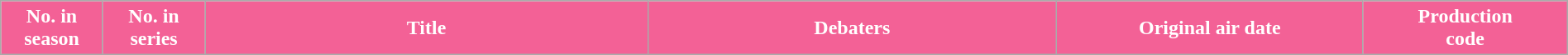<table class="wikitable plainrowheaders" width="100%">
<tr style="color:white">
<th style="background:#F36196; width:6%;">No. in<br>season</th>
<th style="background:#F36196; width:6%;">No. in<br>series</th>
<th style="background:#F36196; width:26%;">Title</th>
<th style="background:#F36196; width:24%;">Debaters</th>
<th style="background:#F36196; width:18%;">Original air date</th>
<th style="background:#F36196; width:12%;">Production<br>code<br>


















</th>
</tr>
</table>
